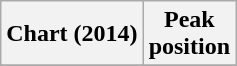<table class="wikitable plainrowheaders">
<tr>
<th scope="col">Chart (2014)</th>
<th scope="col">Peak<br>position</th>
</tr>
<tr>
</tr>
</table>
